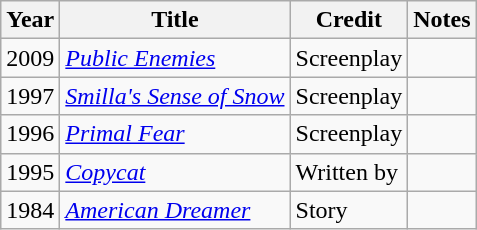<table class="wikitable">
<tr>
<th>Year</th>
<th>Title</th>
<th>Credit</th>
<th>Notes</th>
</tr>
<tr>
<td>2009</td>
<td><em><a href='#'>Public Enemies</a></em></td>
<td>Screenplay</td>
<td></td>
</tr>
<tr>
<td>1997</td>
<td><em><a href='#'>Smilla's Sense of Snow</a></em></td>
<td>Screenplay</td>
<td></td>
</tr>
<tr>
<td>1996</td>
<td><em><a href='#'>Primal Fear</a></em></td>
<td>Screenplay</td>
<td></td>
</tr>
<tr>
<td>1995</td>
<td><em><a href='#'>Copycat</a></em></td>
<td>Written by</td>
<td></td>
</tr>
<tr>
<td>1984</td>
<td><em><a href='#'>American Dreamer</a></em></td>
<td>Story</td>
<td></td>
</tr>
</table>
